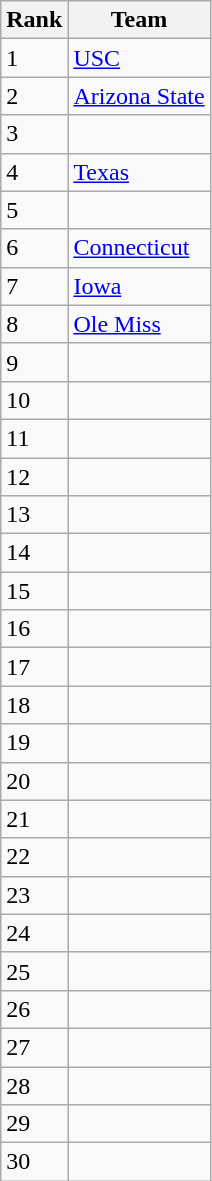<table class=wikitable>
<tr>
<th>Rank</th>
<th>Team</th>
</tr>
<tr>
<td>1</td>
<td><a href='#'>USC</a></td>
</tr>
<tr>
<td>2</td>
<td><a href='#'>Arizona State</a></td>
</tr>
<tr>
<td>3</td>
<td></td>
</tr>
<tr>
<td>4</td>
<td><a href='#'>Texas</a></td>
</tr>
<tr>
<td>5</td>
<td></td>
</tr>
<tr>
<td>6</td>
<td><a href='#'>Connecticut</a></td>
</tr>
<tr>
<td>7</td>
<td><a href='#'>Iowa</a></td>
</tr>
<tr>
<td>8</td>
<td><a href='#'>Ole Miss</a></td>
</tr>
<tr>
<td>9</td>
<td></td>
</tr>
<tr>
<td>10</td>
<td></td>
</tr>
<tr>
<td>11</td>
<td></td>
</tr>
<tr>
<td>12</td>
<td></td>
</tr>
<tr>
<td>13</td>
<td></td>
</tr>
<tr>
<td>14</td>
<td></td>
</tr>
<tr>
<td>15</td>
<td></td>
</tr>
<tr>
<td>16</td>
<td></td>
</tr>
<tr>
<td>17</td>
<td></td>
</tr>
<tr>
<td>18</td>
<td></td>
</tr>
<tr>
<td>19</td>
<td></td>
</tr>
<tr>
<td>20</td>
<td></td>
</tr>
<tr>
<td>21</td>
<td></td>
</tr>
<tr>
<td>22</td>
<td></td>
</tr>
<tr>
<td>23</td>
<td></td>
</tr>
<tr>
<td>24</td>
<td></td>
</tr>
<tr>
<td>25</td>
<td></td>
</tr>
<tr>
<td>26</td>
<td></td>
</tr>
<tr>
<td>27</td>
<td></td>
</tr>
<tr>
<td>28</td>
<td></td>
</tr>
<tr>
<td>29</td>
<td></td>
</tr>
<tr>
<td>30</td>
<td></td>
</tr>
</table>
